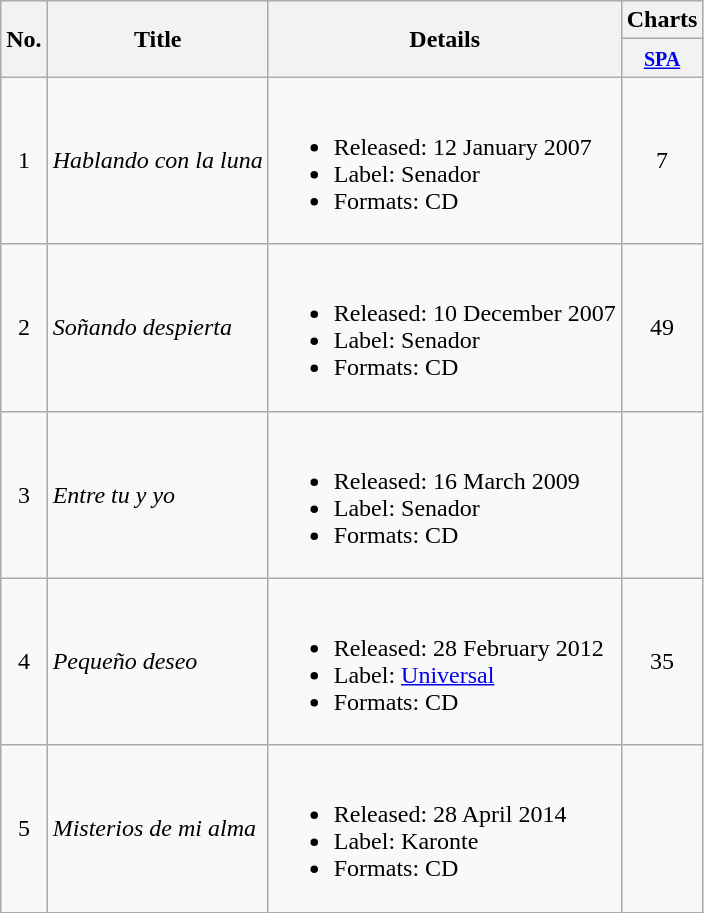<table class="wikitable">
<tr>
<th rowspan="2">No.</th>
<th rowspan="2">Title</th>
<th rowspan="2">Details</th>
<th>Charts</th>
</tr>
<tr>
<th><small><a href='#'>SPA</a></small><br></th>
</tr>
<tr>
<td align="center">1</td>
<td><em>Hablando con la luna</em></td>
<td><br><ul><li>Released: 12 January 2007</li><li>Label: Senador</li><li>Formats: CD</li></ul></td>
<td align="center">7</td>
</tr>
<tr>
<td align="center">2</td>
<td><em>Soñando despierta</em></td>
<td><br><ul><li>Released: 10 December 2007</li><li>Label: Senador</li><li>Formats: CD</li></ul></td>
<td align="center">49</td>
</tr>
<tr>
<td align="center">3</td>
<td><em>Entre tu y yo</em></td>
<td><br><ul><li>Released: 16 March 2009</li><li>Label:  Senador</li><li>Formats: CD</li></ul></td>
<td align="center"></td>
</tr>
<tr>
<td align="center">4</td>
<td><em>Pequeño deseo</em></td>
<td><br><ul><li>Released: 28 February 2012</li><li>Label: <a href='#'>Universal</a></li><li>Formats: CD</li></ul></td>
<td align="center">35</td>
</tr>
<tr>
<td align="center">5</td>
<td><em>Misterios de mi alma</em></td>
<td><br><ul><li>Released: 28 April 2014</li><li>Label: Karonte</li><li>Formats: CD</li></ul></td>
<td align="center"></td>
</tr>
</table>
